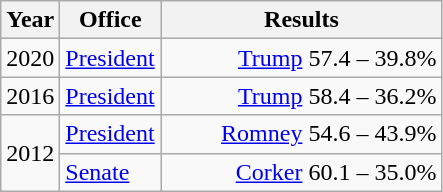<table class=wikitable>
<tr>
<th width="30">Year</th>
<th width="60">Office</th>
<th width="180">Results</th>
</tr>
<tr>
<td>2020</td>
<td><a href='#'>President</a></td>
<td align="right" ><a href='#'>Trump</a> 57.4 – 39.8%</td>
</tr>
<tr>
<td>2016</td>
<td><a href='#'>President</a></td>
<td align="right" ><a href='#'>Trump</a> 58.4 – 36.2%</td>
</tr>
<tr>
<td rowspan="2">2012</td>
<td><a href='#'>President</a></td>
<td align="right" ><a href='#'>Romney</a> 54.6 – 43.9%</td>
</tr>
<tr>
<td><a href='#'>Senate</a></td>
<td align="right" ><a href='#'>Corker</a> 60.1 – 35.0%</td>
</tr>
</table>
